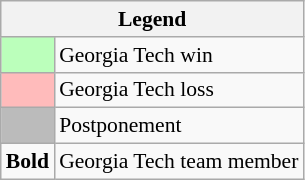<table class="wikitable" style="font-size:90%">
<tr>
<th colspan="2">Legend</th>
</tr>
<tr>
<td bgcolor="#bbffbb"> </td>
<td>Georgia Tech win</td>
</tr>
<tr>
<td bgcolor="#ffbbbb"> </td>
<td>Georgia Tech loss</td>
</tr>
<tr>
<td bgcolor="#bbbbbb"> </td>
<td>Postponement</td>
</tr>
<tr>
<td><strong>Bold</strong></td>
<td>Georgia Tech team member</td>
</tr>
</table>
